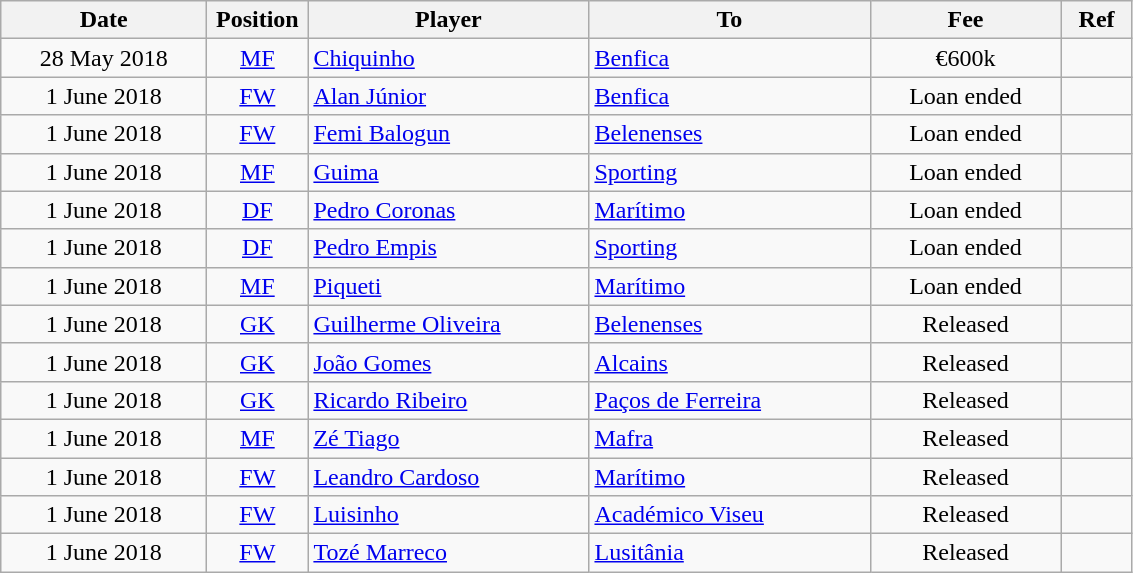<table class="wikitable" style="text-align: center;">
<tr>
<th width=130>Date</th>
<th width=60>Position</th>
<th width=180>Player</th>
<th width=180>To</th>
<th width=120>Fee</th>
<th width=40>Ref</th>
</tr>
<tr>
<td>28 May 2018</td>
<td><a href='#'>MF</a></td>
<td style="text-align:left;"> <a href='#'>Chiquinho</a></td>
<td style="text-align:left;"> <a href='#'>Benfica</a></td>
<td>€600k</td>
<td></td>
</tr>
<tr>
<td>1 June 2018</td>
<td><a href='#'>FW</a></td>
<td style="text-align:left;"> <a href='#'>Alan Júnior</a></td>
<td style="text-align:left;"> <a href='#'>Benfica</a></td>
<td>Loan ended</td>
<td></td>
</tr>
<tr>
<td>1 June 2018</td>
<td><a href='#'>FW</a></td>
<td style="text-align:left;"> <a href='#'>Femi Balogun</a></td>
<td style="text-align:left;"> <a href='#'>Belenenses</a></td>
<td>Loan ended</td>
<td></td>
</tr>
<tr>
<td>1 June 2018</td>
<td><a href='#'>MF</a></td>
<td style="text-align:left;"> <a href='#'>Guima</a></td>
<td style="text-align:left;"> <a href='#'>Sporting</a></td>
<td>Loan ended</td>
<td></td>
</tr>
<tr>
<td>1 June 2018</td>
<td><a href='#'>DF</a></td>
<td style="text-align:left;"> <a href='#'>Pedro Coronas</a></td>
<td style="text-align:left;"> <a href='#'>Marítimo</a></td>
<td>Loan ended</td>
<td></td>
</tr>
<tr>
<td>1 June 2018</td>
<td><a href='#'>DF</a></td>
<td style="text-align:left;"> <a href='#'>Pedro Empis</a></td>
<td style="text-align:left;"> <a href='#'>Sporting</a></td>
<td>Loan ended</td>
<td></td>
</tr>
<tr>
<td>1 June 2018</td>
<td><a href='#'>MF</a></td>
<td style="text-align:left;"> <a href='#'>Piqueti</a></td>
<td style="text-align:left;"> <a href='#'>Marítimo</a></td>
<td>Loan ended</td>
<td></td>
</tr>
<tr>
<td>1 June 2018</td>
<td><a href='#'>GK</a></td>
<td style="text-align:left;"> <a href='#'>Guilherme Oliveira</a></td>
<td style="text-align:left;"> <a href='#'>Belenenses</a></td>
<td>Released</td>
<td></td>
</tr>
<tr>
<td>1 June 2018</td>
<td><a href='#'>GK</a></td>
<td style="text-align:left;"> <a href='#'>João Gomes</a></td>
<td style="text-align:left;"> <a href='#'>Alcains</a></td>
<td>Released</td>
<td></td>
</tr>
<tr>
<td>1 June 2018</td>
<td><a href='#'>GK</a></td>
<td style="text-align:left;"> <a href='#'>Ricardo Ribeiro</a></td>
<td style="text-align:left;"> <a href='#'>Paços de Ferreira</a></td>
<td>Released</td>
<td></td>
</tr>
<tr>
<td>1 June 2018</td>
<td><a href='#'>MF</a></td>
<td style="text-align:left;"> <a href='#'>Zé Tiago</a></td>
<td style="text-align:left;"> <a href='#'>Mafra</a></td>
<td>Released</td>
<td></td>
</tr>
<tr>
<td>1 June 2018</td>
<td><a href='#'>FW</a></td>
<td style="text-align:left;"> <a href='#'>Leandro Cardoso</a></td>
<td style="text-align:left;"> <a href='#'>Marítimo</a></td>
<td>Released</td>
<td></td>
</tr>
<tr>
<td>1 June 2018</td>
<td><a href='#'>FW</a></td>
<td style="text-align:left;"> <a href='#'>Luisinho</a></td>
<td style="text-align:left;"> <a href='#'>Académico Viseu</a></td>
<td>Released</td>
<td></td>
</tr>
<tr>
<td>1 June 2018</td>
<td><a href='#'>FW</a></td>
<td style="text-align:left;"> <a href='#'>Tozé Marreco</a></td>
<td style="text-align:left;"> <a href='#'>Lusitânia</a></td>
<td>Released</td>
<td></td>
</tr>
</table>
